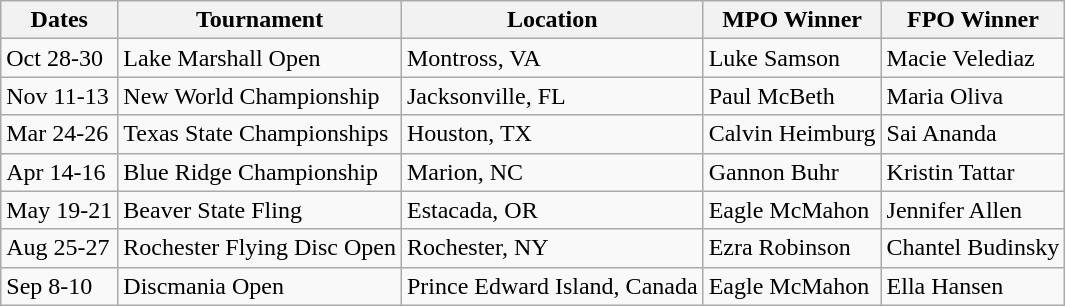<table class="wikitable">
<tr>
<th>Dates</th>
<th>Tournament</th>
<th>Location</th>
<th>MPO Winner</th>
<th>FPO Winner</th>
</tr>
<tr>
<td>Oct 28-30</td>
<td>Lake Marshall Open</td>
<td>Montross, VA</td>
<td> Luke Samson</td>
<td> Macie Velediaz</td>
</tr>
<tr>
<td>Nov 11-13</td>
<td>New World Championship</td>
<td>Jacksonville, FL</td>
<td> Paul McBeth</td>
<td> Maria Oliva</td>
</tr>
<tr>
<td>Mar 24-26</td>
<td>Texas State Championships</td>
<td>Houston, TX</td>
<td> Calvin Heimburg</td>
<td> Sai Ananda</td>
</tr>
<tr>
<td>Apr 14-16</td>
<td>Blue Ridge Championship</td>
<td>Marion, NC</td>
<td> Gannon Buhr</td>
<td> Kristin Tattar</td>
</tr>
<tr>
<td>May 19-21</td>
<td>Beaver State Fling</td>
<td>Estacada, OR</td>
<td> Eagle McMahon</td>
<td> Jennifer Allen</td>
</tr>
<tr>
<td>Aug 25-27</td>
<td>Rochester Flying Disc Open</td>
<td>Rochester, NY</td>
<td> Ezra Robinson</td>
<td> Chantel Budinsky</td>
</tr>
<tr>
<td>Sep 8-10</td>
<td>Discmania Open</td>
<td>Prince Edward Island, Canada</td>
<td> Eagle McMahon</td>
<td> Ella Hansen</td>
</tr>
</table>
